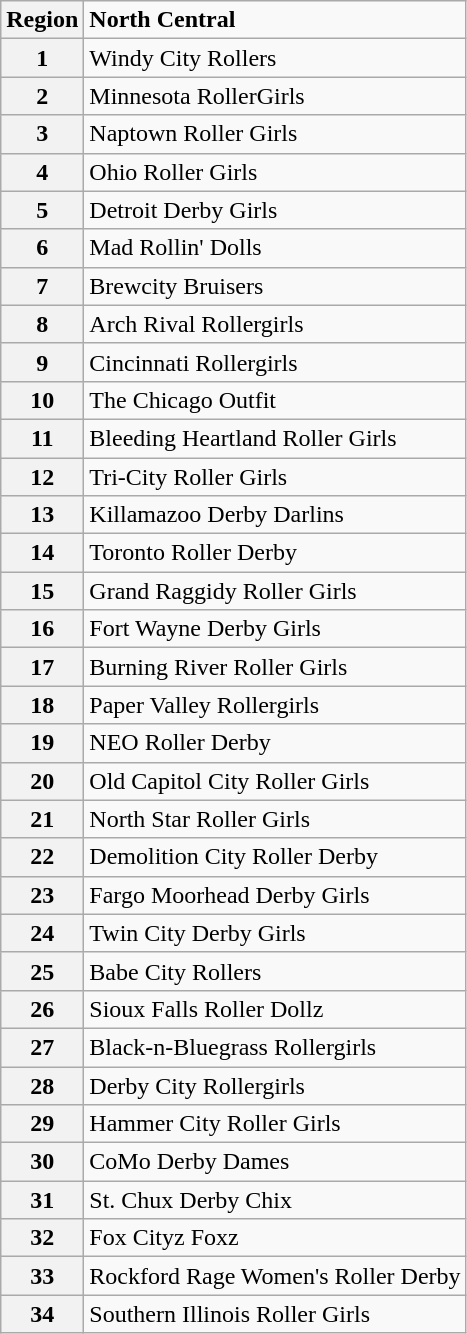<table class="wikitable">
<tr>
<th>Region</th>
<td><strong>North Central</strong></td>
</tr>
<tr>
<th scope="row">1</th>
<td>Windy City Rollers</td>
</tr>
<tr>
<th scope="row">2</th>
<td>Minnesota RollerGirls</td>
</tr>
<tr>
<th scope="row">3</th>
<td>Naptown Roller Girls</td>
</tr>
<tr>
<th scope="row">4</th>
<td>Ohio Roller Girls</td>
</tr>
<tr>
<th scope="row">5</th>
<td>Detroit Derby Girls</td>
</tr>
<tr>
<th scope="row">6</th>
<td>Mad Rollin' Dolls</td>
</tr>
<tr>
<th scope="row">7</th>
<td>Brewcity Bruisers</td>
</tr>
<tr>
<th scope="row">8</th>
<td>Arch Rival Rollergirls</td>
</tr>
<tr>
<th scope="row">9</th>
<td>Cincinnati Rollergirls</td>
</tr>
<tr>
<th scope="row">10</th>
<td>The Chicago Outfit</td>
</tr>
<tr>
<th scope="row">11</th>
<td>Bleeding Heartland Roller Girls</td>
</tr>
<tr>
<th scope="row">12</th>
<td>Tri-City Roller Girls</td>
</tr>
<tr>
<th scope="row">13</th>
<td>Killamazoo Derby Darlins</td>
</tr>
<tr>
<th scope="row">14</th>
<td>Toronto Roller Derby</td>
</tr>
<tr>
<th scope="row">15</th>
<td>Grand Raggidy Roller Girls</td>
</tr>
<tr>
<th scope="row">16</th>
<td>Fort Wayne Derby Girls</td>
</tr>
<tr>
<th scope="row">17</th>
<td>Burning River Roller Girls</td>
</tr>
<tr>
<th scope="row">18</th>
<td>Paper Valley Rollergirls</td>
</tr>
<tr>
<th scope="row">19</th>
<td>NEO Roller Derby</td>
</tr>
<tr>
<th scope="row">20</th>
<td>Old Capitol City Roller Girls</td>
</tr>
<tr>
<th scope="row">21</th>
<td>North Star Roller Girls</td>
</tr>
<tr>
<th scope="row">22</th>
<td>Demolition City Roller Derby</td>
</tr>
<tr>
<th scope="row">23</th>
<td>Fargo Moorhead Derby Girls</td>
</tr>
<tr>
<th scope="row">24</th>
<td>Twin City Derby Girls</td>
</tr>
<tr>
<th scope="row">25</th>
<td>Babe City Rollers</td>
</tr>
<tr>
<th scope="row">26</th>
<td>Sioux Falls Roller Dollz</td>
</tr>
<tr>
<th scope="row">27</th>
<td>Black-n-Bluegrass Rollergirls</td>
</tr>
<tr>
<th scope="row">28</th>
<td>Derby City Rollergirls</td>
</tr>
<tr>
<th scope="row">29</th>
<td>Hammer City Roller Girls</td>
</tr>
<tr>
<th score="row">30</th>
<td>CoMo Derby Dames</td>
</tr>
<tr>
<th score="row">31</th>
<td>St. Chux Derby Chix</td>
</tr>
<tr>
<th score="row">32</th>
<td>Fox Cityz Foxz</td>
</tr>
<tr>
<th score="row">33</th>
<td>Rockford Rage Women's Roller Derby</td>
</tr>
<tr>
<th score="row">34</th>
<td>Southern Illinois Roller Girls</td>
</tr>
</table>
